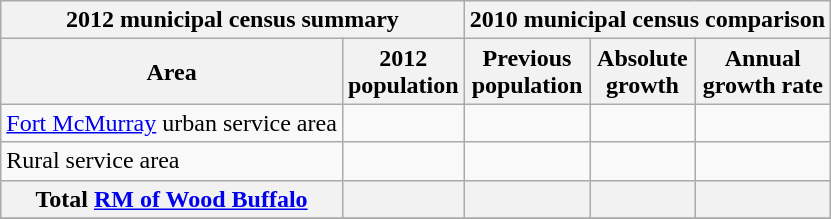<table class="wikitable sortable">
<tr>
<th colspan=2 class=unsortable>2012 municipal census summary</th>
<th colspan=3 class=unsortable>2010 municipal census comparison</th>
</tr>
<tr>
<th>Area</th>
<th>2012<br>population<br></th>
<th>Previous<br>population<br></th>
<th>Absolute<br>growth</th>
<th>Annual<br>growth rate</th>
</tr>
<tr>
<td><a href='#'>Fort McMurray</a> urban service area</td>
<td align=center></td>
<td align=center></td>
<td align=center></td>
<td align=center></td>
</tr>
<tr>
<td>Rural service area</td>
<td align=center></td>
<td align=center></td>
<td align=center></td>
<td align=center></td>
</tr>
<tr>
<th>Total <a href='#'>RM of Wood Buffalo</a></th>
<th align=center></th>
<th align=center></th>
<th align=center></th>
<th align=center></th>
</tr>
<tr>
</tr>
</table>
